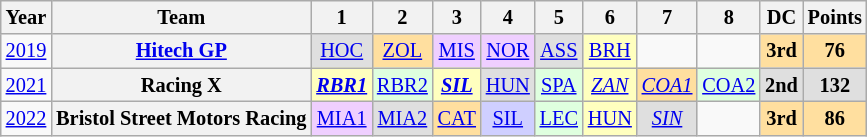<table class="wikitable" style="text-align:center; font-size:85%">
<tr>
<th>Year</th>
<th>Team</th>
<th>1</th>
<th>2</th>
<th>3</th>
<th>4</th>
<th>5</th>
<th>6</th>
<th>7</th>
<th>8</th>
<th>DC</th>
<th>Points</th>
</tr>
<tr>
<td><a href='#'>2019</a></td>
<th nowrap><a href='#'>Hitech GP</a></th>
<td style="background:#DFDFDF;"><a href='#'>HOC</a><br></td>
<td style="background:#FFDF9F;"><a href='#'>ZOL</a><br></td>
<td style="background:#EFCFFF;"><a href='#'>MIS</a><br></td>
<td style="background:#EFCFFF;"><a href='#'>NOR</a><br></td>
<td style="background:#DFDFDF;"><a href='#'>ASS</a><br></td>
<td style="background:#FFFFBF;"><a href='#'>BRH</a><br></td>
<td></td>
<td></td>
<th style="background:#FFDF9F;">3rd</th>
<th style="background:#FFDF9F;">76</th>
</tr>
<tr>
<td><a href='#'>2021</a></td>
<th nowrap>Racing X</th>
<td style="background:#FFFFBF;"><strong><em><a href='#'>RBR1</a></em></strong><br></td>
<td style="background:#DFFFDF;"><a href='#'>RBR2</a><br></td>
<td style="background:#FFFFBF;"><strong><em><a href='#'>SIL</a></em></strong><br></td>
<td style="background:#DFDFDF;"><a href='#'>HUN</a><br></td>
<td style="background:#DFFFDF;"><a href='#'>SPA</a><br></td>
<td style="background:#FFFFBF;"><em><a href='#'>ZAN</a></em><br></td>
<td style="background:#FFDF9F;"><em><a href='#'>COA1</a></em><br></td>
<td style="background:#DfFFDF;"><a href='#'>COA2</a><br></td>
<th style="background:#DFDFDF;">2nd</th>
<th style="background:#DFDFDF;">132</th>
</tr>
<tr>
<td><a href='#'>2022</a></td>
<th nowrap>Bristol Street Motors Racing</th>
<td style="background:#efcfff;"><a href='#'>MIA1</a><br></td>
<td style="background:#DFDFDF;"><a href='#'>MIA2</a><br></td>
<td style="background:#FFDF9F;"><a href='#'>CAT</a><br></td>
<td style="background:#CFCFFF;"><a href='#'>SIL</a><br></td>
<td style="background:#dfffdf;"><a href='#'>LEC</a><br></td>
<td style="background:#FFFFBF;"><a href='#'>HUN</a><br></td>
<td style="background:#dfdfdf;"><em><a href='#'>SIN</a></em><br></td>
<td></td>
<th style="background:#ffdf9f;">3rd</th>
<th style="background:#ffdf9f;">86</th>
</tr>
</table>
